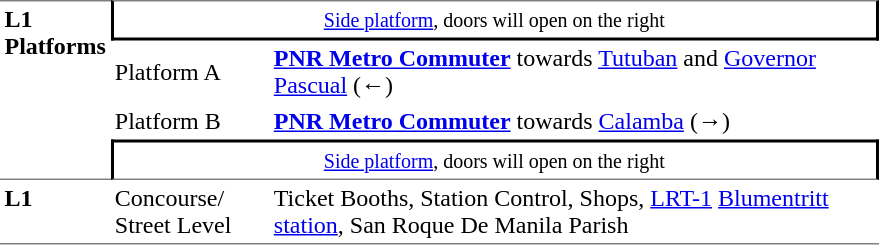<table table border=0 cellspacing=0 cellpadding=3>
<tr>
<td style="border-top:solid 1px gray;border-bottom:solid 1px gray;" rowspan=4 valign=top><strong>L1<br>Platforms</strong></td>
<td style="border-top:solid 1px gray;border-right:solid 2px black;border-left:solid 2px black;border-bottom:solid 2px black;text-align:center;" colspan=2><small><a href='#'>Side platform</a>, doors will open on the right</small></td>
</tr>
<tr>
<td>Platform A</td>
<td><a href='#'><span><strong>PNR Metro Commuter</strong></span></a> towards <a href='#'>Tutuban</a> and <a href='#'>Governor Pascual</a> (←)</td>
</tr>
<tr>
<td>Platform B</td>
<td><a href='#'><span><strong>PNR Metro Commuter</strong></span></a> towards <a href='#'>Calamba</a> (→)</td>
</tr>
<tr>
<td style="border-top:solid 2px black;border-right:solid 2px black;border-left:solid 2px black;border-bottom:solid 1px gray;text-align:center;" colspan=2><small><a href='#'>Side platform</a>, doors will open on the right</small></td>
</tr>
<tr>
<td style="border-bottom:solid 1px gray;" width=50 valign=top><strong>L1</strong></td>
<td style="border-bottom:solid 1px gray;" width=100 valign=top>Concourse/<br>Street Level</td>
<td style="border-bottom:solid 1px gray;" width=400 valign=top>Ticket Booths, Station Control, Shops, <a href='#'>LRT-1</a> <a href='#'>Blumentritt station</a>, San Roque De Manila Parish</td>
</tr>
</table>
